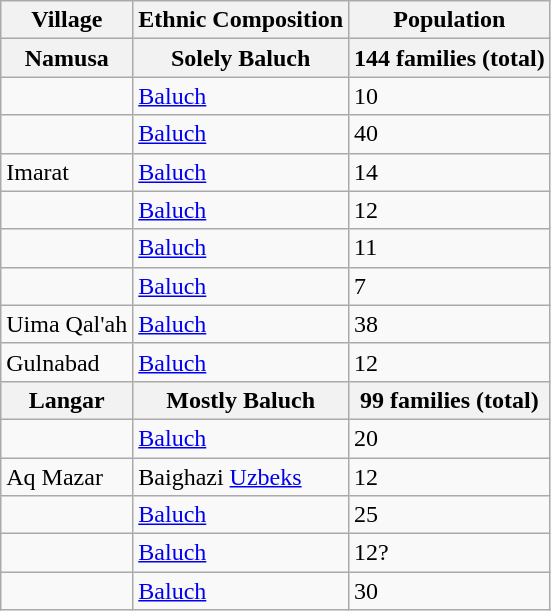<table class="wikitable">
<tr>
<th>Village</th>
<th>Ethnic Composition</th>
<th>Population</th>
</tr>
<tr>
<th>Namusa</th>
<th>Solely Baluch</th>
<th>144 families (total)</th>
</tr>
<tr>
<td><br></td>
<td><a href='#'>Baluch</a></td>
<td>10</td>
</tr>
<tr>
<td><br></td>
<td><a href='#'>Baluch</a></td>
<td>40</td>
</tr>
<tr>
<td>Imarat<br></td>
<td><a href='#'>Baluch</a></td>
<td>14</td>
</tr>
<tr>
<td><br></td>
<td><a href='#'>Baluch</a></td>
<td>12</td>
</tr>
<tr>
<td><br></td>
<td><a href='#'>Baluch</a></td>
<td>11</td>
</tr>
<tr>
<td><br></td>
<td><a href='#'>Baluch</a></td>
<td>7</td>
</tr>
<tr>
<td>Uima Qal'ah<br></td>
<td><a href='#'>Baluch</a></td>
<td>38</td>
</tr>
<tr>
<td>Gulnabad<br></td>
<td><a href='#'>Baluch</a></td>
<td>12</td>
</tr>
<tr>
<th>Langar</th>
<th>Mostly Baluch</th>
<th>99 families (total)</th>
</tr>
<tr>
<td><br></td>
<td><a href='#'>Baluch</a></td>
<td>20</td>
</tr>
<tr>
<td>Aq Mazar<br></td>
<td>Baighazi <a href='#'>Uzbeks</a></td>
<td>12</td>
</tr>
<tr>
<td><br></td>
<td><a href='#'>Baluch</a></td>
<td>25</td>
</tr>
<tr>
<td><br></td>
<td><a href='#'>Baluch</a></td>
<td>12?</td>
</tr>
<tr>
<td><br></td>
<td><a href='#'>Baluch</a></td>
<td>30</td>
</tr>
</table>
